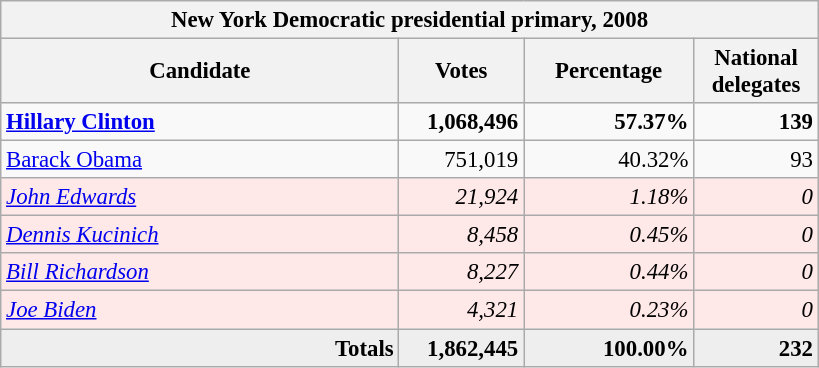<table class="wikitable" style="font-size:95%; text-align:right;">
<tr>
<th colspan="4">New York Democratic presidential primary, 2008</th>
</tr>
<tr>
<th style="width: 17em">Candidate</th>
<th style="width: 5em">Votes</th>
<th style="width: 7em">Percentage</th>
<th style="width: 5em">National delegates</th>
</tr>
<tr>
<td style="text-align:left;"><strong><a href='#'>Hillary Clinton</a></strong></td>
<td><strong>1,068,496</strong></td>
<td><strong>57.37%</strong></td>
<td><strong>139</strong></td>
</tr>
<tr>
<td style="text-align:left;"><a href='#'>Barack Obama</a></td>
<td>751,019</td>
<td>40.32%</td>
<td>93</td>
</tr>
<tr style="background:#ffe8e8;">
<td style="text-align:left;"><em><a href='#'>John Edwards</a></em></td>
<td><em>21,924</em></td>
<td><em>1.18%</em></td>
<td><em>0</em></td>
</tr>
<tr style="background:#ffe8e8;">
<td style="text-align:left;"><em><a href='#'>Dennis Kucinich</a></em></td>
<td><em>8,458</em></td>
<td><em>0.45%</em></td>
<td><em>0</em></td>
</tr>
<tr style="background:#ffe8e8;">
<td style="text-align:left;"><em><a href='#'>Bill Richardson</a></em></td>
<td><em>8,227</em></td>
<td><em>0.44%</em></td>
<td><em>0</em></td>
</tr>
<tr style="background:#ffe8e8;">
<td style="text-align:left;"><em><a href='#'>Joe Biden</a></em></td>
<td><em>4,321</em></td>
<td><em>0.23%</em></td>
<td><em>0</em></td>
</tr>
<tr style="background:#eee; margin-right:0.5em;">
<td><strong>Totals</strong></td>
<td><strong>1,862,445</strong></td>
<td><strong>100.00%</strong></td>
<td><strong>232</strong></td>
</tr>
</table>
